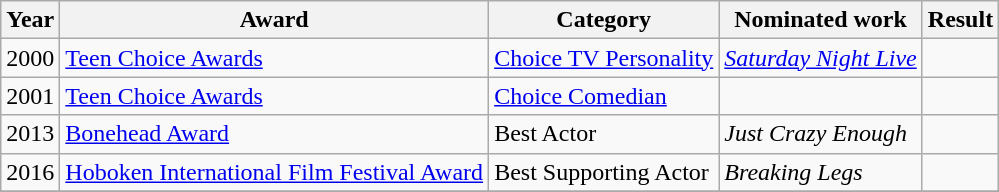<table class="wikitable sortable">
<tr>
<th>Year</th>
<th>Award</th>
<th>Category</th>
<th>Nominated work</th>
<th>Result</th>
</tr>
<tr>
<td>2000</td>
<td><a href='#'>Teen Choice Awards</a></td>
<td><a href='#'>Choice TV Personality</a></td>
<td><em><a href='#'>Saturday Night Live</a></em></td>
<td></td>
</tr>
<tr>
<td>2001</td>
<td><a href='#'>Teen Choice Awards</a></td>
<td><a href='#'>Choice Comedian</a></td>
<td></td>
<td></td>
</tr>
<tr>
<td>2013</td>
<td><a href='#'>Bonehead Award</a></td>
<td>Best Actor</td>
<td><em>Just Crazy Enough</em></td>
<td></td>
</tr>
<tr>
<td>2016</td>
<td><a href='#'>Hoboken International Film Festival Award</a></td>
<td>Best Supporting Actor</td>
<td><em>Breaking Legs</em></td>
<td></td>
</tr>
<tr>
</tr>
</table>
